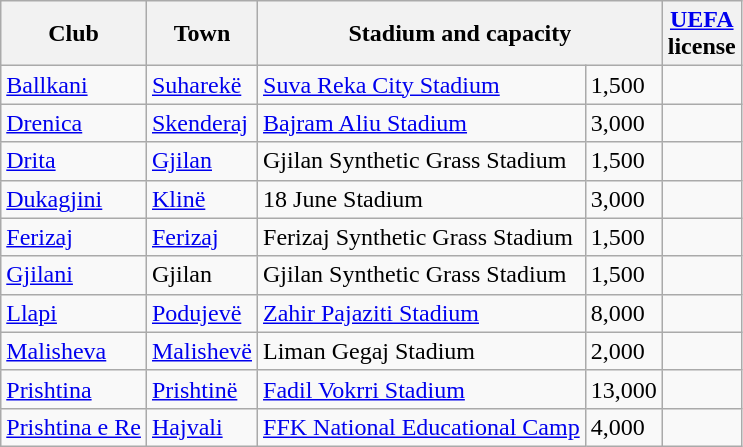<table class="wikitable">
<tr>
<th>Club</th>
<th>Town</th>
<th colspan="2">Stadium and capacity</th>
<th><a href='#'>UEFA</a><br>license</th>
</tr>
<tr>
<td><a href='#'>Ballkani</a></td>
<td><a href='#'>Suharekë</a></td>
<td><a href='#'>Suva Reka City Stadium</a></td>
<td>1,500</td>
<td align="center"></td>
</tr>
<tr>
<td><a href='#'>Drenica</a></td>
<td><a href='#'>Skenderaj</a></td>
<td><a href='#'>Bajram Aliu Stadium</a></td>
<td>3,000</td>
<td align="center"></td>
</tr>
<tr>
<td><a href='#'>Drita</a></td>
<td><a href='#'>Gjilan</a></td>
<td>Gjilan Synthetic Grass Stadium</td>
<td>1,500</td>
<td align="center"></td>
</tr>
<tr>
<td><a href='#'>Dukagjini</a></td>
<td><a href='#'>Klinë</a></td>
<td>18 June Stadium</td>
<td>3,000</td>
<td align="center"></td>
</tr>
<tr>
<td><a href='#'>Ferizaj</a></td>
<td><a href='#'>Ferizaj</a></td>
<td>Ferizaj Synthetic Grass Stadium</td>
<td>1,500</td>
<td align="center"></td>
</tr>
<tr>
<td><a href='#'>Gjilani</a></td>
<td>Gjilan</td>
<td>Gjilan Synthetic Grass Stadium</td>
<td>1,500</td>
<td align="center"></td>
</tr>
<tr>
<td><a href='#'>Llapi</a></td>
<td><a href='#'>Podujevë</a></td>
<td><a href='#'>Zahir Pajaziti Stadium</a></td>
<td>8,000</td>
<td align="center"></td>
</tr>
<tr>
<td><a href='#'>Malisheva</a></td>
<td><a href='#'>Malishevë</a></td>
<td>Liman Gegaj Stadium</td>
<td>2,000</td>
<td align="center"></td>
</tr>
<tr>
<td><a href='#'>Prishtina</a></td>
<td><a href='#'>Prishtinë</a></td>
<td><a href='#'>Fadil Vokrri Stadium</a></td>
<td>13,000</td>
<td align="center"></td>
</tr>
<tr>
<td><a href='#'>Prishtina e Re</a></td>
<td><a href='#'>Hajvali</a></td>
<td><a href='#'>FFK National Educational Camp</a></td>
<td>4,000</td>
<td align="center"></td>
</tr>
</table>
